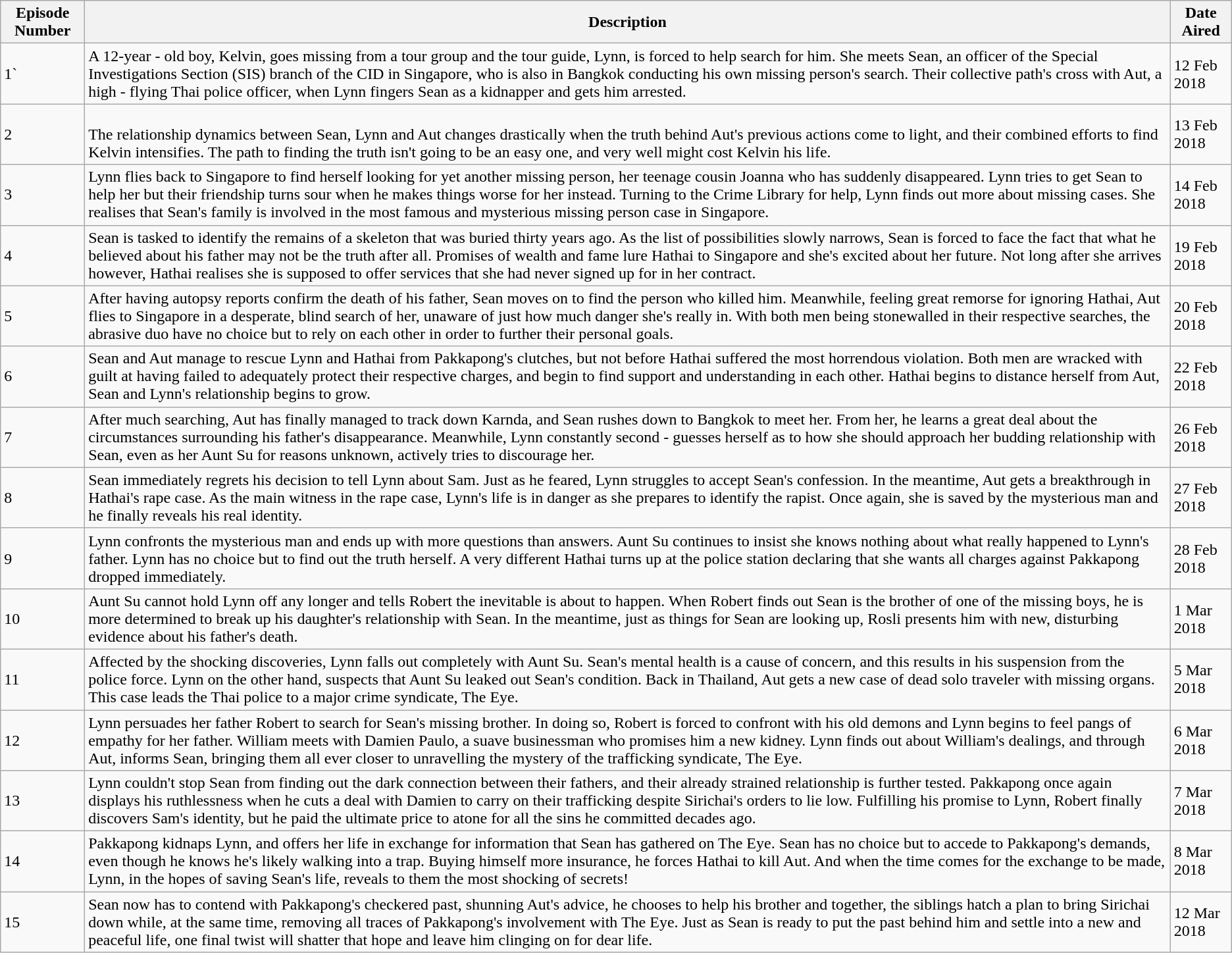<table class="wikitable">
<tr>
<th>Episode Number</th>
<th>Description</th>
<th>Date Aired</th>
</tr>
<tr>
<td>1`</td>
<td>A 12-year - old boy, Kelvin, goes missing from a tour group and the tour guide, Lynn, is forced to help search for him. She meets Sean, an officer of the Special Investigations Section (SIS) branch of the CID in Singapore, who is also in Bangkok conducting his own missing person's search. Their collective path's cross with Aut, a high - flying Thai police officer, when Lynn fingers Sean as a kidnapper and gets him arrested.</td>
<td>12 Feb 2018</td>
</tr>
<tr>
<td>2</td>
<td><br>The relationship dynamics between Sean, Lynn and Aut changes drastically when the truth behind Aut's previous actions come to light, and their combined efforts to find Kelvin intensifies. The path to finding the truth isn't going to be an easy one, and very well might cost Kelvin his life.</td>
<td>13 Feb 2018</td>
</tr>
<tr>
<td>3</td>
<td>Lynn flies back to Singapore to find herself looking for yet another missing person, her teenage cousin Joanna who has suddenly disappeared. Lynn tries to get Sean to help her but their friendship turns sour when he makes things worse for her instead. Turning to the Crime Library for help, Lynn finds out more about missing cases. She realises that Sean's family is involved in the most famous and mysterious missing person case in Singapore.</td>
<td>14 Feb 2018</td>
</tr>
<tr>
<td>4</td>
<td>Sean is tasked to identify the remains of a skeleton that was buried thirty years ago. As the list of possibilities slowly narrows, Sean is forced to face the fact that what he believed about his father may not be the truth after all. Promises of wealth and fame lure Hathai to Singapore and she's excited about her future. Not long after she arrives however, Hathai realises she is supposed to offer services that she had never signed up for in her contract.</td>
<td>19 Feb 2018</td>
</tr>
<tr>
<td>5</td>
<td>After having autopsy reports confirm the death of his father, Sean moves on to find the person who killed him. Meanwhile, feeling great remorse for ignoring Hathai, Aut flies to Singapore in a desperate, blind search of her, unaware of just how much danger she's really in. With both men being stonewalled in their respective searches, the abrasive duo have no choice but to rely on each other in order to further their personal goals.</td>
<td>20 Feb 2018</td>
</tr>
<tr>
<td>6</td>
<td>Sean and Aut manage to rescue Lynn and Hathai from Pakkapong's clutches, but not before Hathai suffered the most horrendous violation. Both men are wracked with guilt at having failed to adequately protect their respective charges, and begin to find support and understanding in each other. Hathai begins to distance herself from Aut, Sean and Lynn's relationship begins to grow.</td>
<td>22 Feb 2018</td>
</tr>
<tr>
<td>7</td>
<td>After much searching, Aut has finally managed to track down Karnda, and Sean rushes down to Bangkok to meet her. From her, he learns a great deal about the circumstances surrounding his father's disappearance. Meanwhile, Lynn constantly second - guesses herself as to how she should approach her budding relationship with Sean, even as her Aunt Su for reasons unknown, actively tries to discourage her.</td>
<td>26 Feb 2018</td>
</tr>
<tr>
<td>8</td>
<td>Sean immediately regrets his decision to tell Lynn about Sam. Just as he feared, Lynn struggles to accept Sean's confession. In the meantime, Aut gets a breakthrough in Hathai's rape case. As the main witness in the rape case, Lynn's life is in danger as she prepares to identify the rapist. Once again, she is saved by the mysterious man and he finally reveals his real identity.</td>
<td>27 Feb 2018</td>
</tr>
<tr>
<td>9</td>
<td>Lynn confronts the mysterious man and ends up with more questions than answers. Aunt Su continues to insist she knows nothing about what really happened to Lynn's father. Lynn has no choice but to find out the truth herself. A very different Hathai turns up at the police station declaring that she wants all charges against Pakkapong dropped immediately.</td>
<td>28 Feb 2018</td>
</tr>
<tr>
<td>10</td>
<td>Aunt Su cannot hold Lynn off any longer and tells Robert the inevitable is about to happen. When Robert finds out Sean is the brother of one of the missing boys, he is more determined to break up his daughter's relationship with Sean. In the meantime, just as things for Sean are looking up, Rosli presents him with new, disturbing evidence about his father's death.</td>
<td>1 Mar 2018</td>
</tr>
<tr>
<td>11</td>
<td>Affected by the shocking discoveries, Lynn falls out completely with Aunt Su. Sean's mental health is a cause of concern, and this results in his suspension from the police force. Lynn on the other hand, suspects that Aunt Su leaked out Sean's condition. Back in Thailand, Aut gets a new case of dead solo traveler with missing organs. This case leads the Thai police to a major crime syndicate, The Eye.</td>
<td>5 Mar 2018</td>
</tr>
<tr>
<td>12</td>
<td>Lynn persuades her father Robert to search for Sean's missing brother. In doing so, Robert is forced to confront with his old demons and Lynn begins to feel pangs of empathy for her father. William meets with Damien Paulo, a suave businessman who promises him a new kidney. Lynn finds out about William's dealings, and through Aut, informs Sean, bringing them all ever closer to unravelling the mystery of the trafficking syndicate, The Eye.</td>
<td>6 Mar 2018</td>
</tr>
<tr>
<td>13</td>
<td>Lynn couldn't stop Sean from finding out the dark connection between their fathers, and their already strained relationship is further tested. Pakkapong once again displays his ruthlessness when he cuts a deal with Damien to carry on their trafficking despite Sirichai's orders to lie low. Fulfilling his promise to Lynn, Robert finally discovers Sam's identity, but he paid the ultimate price to atone for all the sins he committed decades ago.</td>
<td>7 Mar 2018</td>
</tr>
<tr>
<td>14</td>
<td>Pakkapong kidnaps Lynn, and offers her life in exchange for information that Sean has gathered on The Eye. Sean has no choice but to accede to Pakkapong's demands, even though he knows he's likely walking into a trap. Buying himself more insurance, he forces Hathai to kill Aut. And when the time comes for the exchange to be made, Lynn, in the hopes of saving Sean's life, reveals to them the most shocking of secrets!</td>
<td>8 Mar 2018</td>
</tr>
<tr>
<td>15</td>
<td>Sean now has to contend with Pakkapong's checkered past, shunning Aut's advice, he chooses to help his brother and together, the siblings hatch a plan to bring Sirichai down while, at the same time, removing all traces of Pakkapong's involvement with The Eye. Just as Sean is ready to put the past behind him and settle into a new and peaceful life, one final twist will shatter that hope and leave him clinging on for dear life.</td>
<td>12 Mar 2018</td>
</tr>
</table>
